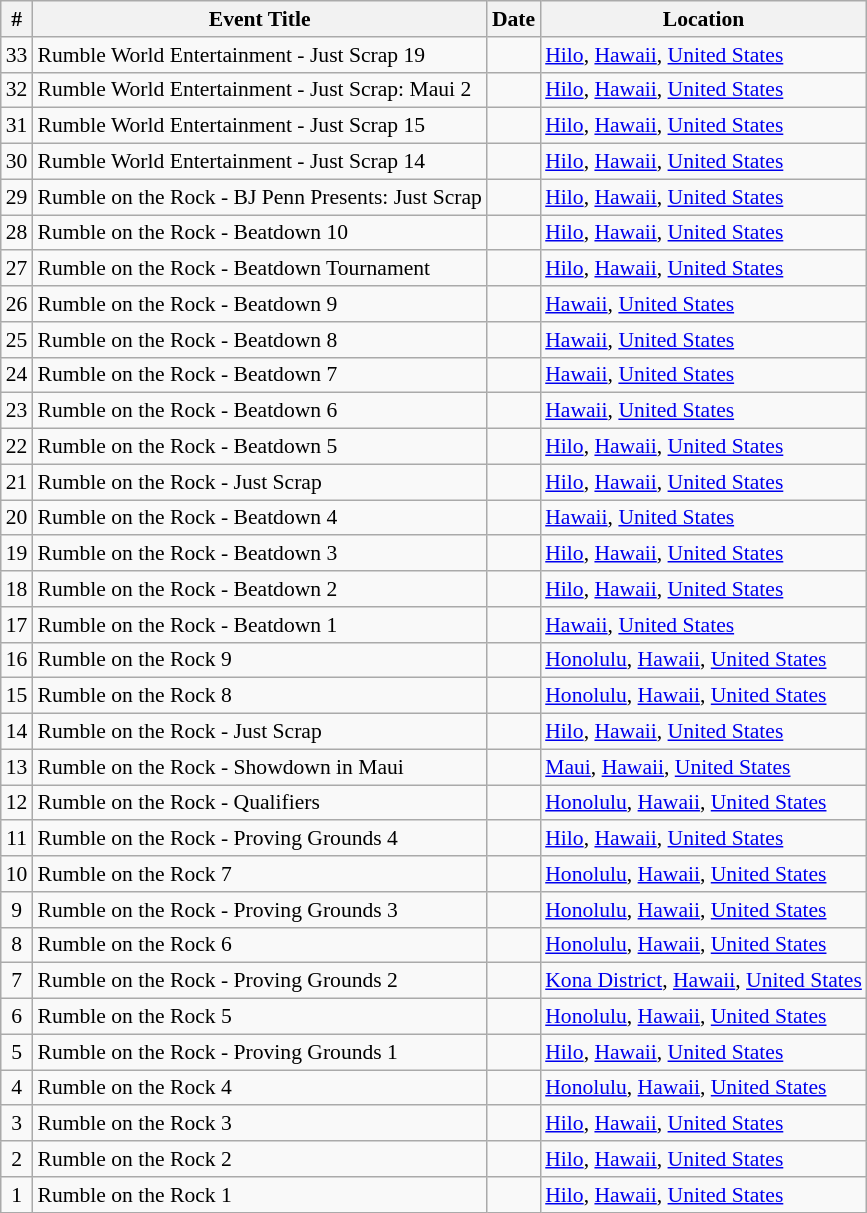<table class="sortable wikitable succession-box" style="font-size:90%;">
<tr>
<th scope="col">#</th>
<th scope="col">Event Title</th>
<th scope="col">Date</th>
<th scope="col">Location</th>
</tr>
<tr>
<td align=center>33</td>
<td>Rumble World Entertainment - Just Scrap 19</td>
<td></td>
<td><a href='#'>Hilo</a>, <a href='#'>Hawaii</a>, <a href='#'>United States</a></td>
</tr>
<tr>
<td align=center>32</td>
<td>Rumble World Entertainment - Just Scrap: Maui 2</td>
<td></td>
<td><a href='#'>Hilo</a>, <a href='#'>Hawaii</a>, <a href='#'>United States</a></td>
</tr>
<tr>
<td align=center>31</td>
<td>Rumble World Entertainment - Just Scrap 15</td>
<td></td>
<td><a href='#'>Hilo</a>, <a href='#'>Hawaii</a>, <a href='#'>United States</a></td>
</tr>
<tr>
<td align=center>30</td>
<td>Rumble World Entertainment - Just Scrap 14</td>
<td></td>
<td><a href='#'>Hilo</a>, <a href='#'>Hawaii</a>, <a href='#'>United States</a></td>
</tr>
<tr>
<td align=center>29</td>
<td>Rumble on the Rock - BJ Penn Presents: Just Scrap</td>
<td></td>
<td><a href='#'>Hilo</a>, <a href='#'>Hawaii</a>, <a href='#'>United States</a></td>
</tr>
<tr>
<td align=center>28</td>
<td>Rumble on the Rock - Beatdown 10</td>
<td></td>
<td><a href='#'>Hilo</a>, <a href='#'>Hawaii</a>, <a href='#'>United States</a></td>
</tr>
<tr>
<td align=center>27</td>
<td>Rumble on the Rock - Beatdown Tournament</td>
<td></td>
<td><a href='#'>Hilo</a>, <a href='#'>Hawaii</a>, <a href='#'>United States</a></td>
</tr>
<tr>
<td align=center>26</td>
<td>Rumble on the Rock - Beatdown 9</td>
<td></td>
<td><a href='#'>Hawaii</a>, <a href='#'>United States</a></td>
</tr>
<tr>
<td align=center>25</td>
<td>Rumble on the Rock - Beatdown 8</td>
<td></td>
<td><a href='#'>Hawaii</a>, <a href='#'>United States</a></td>
</tr>
<tr>
<td align=center>24</td>
<td>Rumble on the Rock - Beatdown 7</td>
<td></td>
<td><a href='#'>Hawaii</a>, <a href='#'>United States</a></td>
</tr>
<tr>
<td align=center>23</td>
<td>Rumble on the Rock - Beatdown 6</td>
<td></td>
<td><a href='#'>Hawaii</a>, <a href='#'>United States</a></td>
</tr>
<tr>
<td align=center>22</td>
<td>Rumble on the Rock - Beatdown 5</td>
<td></td>
<td><a href='#'>Hilo</a>, <a href='#'>Hawaii</a>, <a href='#'>United States</a></td>
</tr>
<tr>
<td align=center>21</td>
<td>Rumble on the Rock - Just Scrap</td>
<td></td>
<td><a href='#'>Hilo</a>, <a href='#'>Hawaii</a>, <a href='#'>United States</a></td>
</tr>
<tr>
<td align=center>20</td>
<td>Rumble on the Rock - Beatdown 4</td>
<td></td>
<td><a href='#'>Hawaii</a>, <a href='#'>United States</a></td>
</tr>
<tr>
<td align=center>19</td>
<td>Rumble on the Rock - Beatdown 3</td>
<td></td>
<td><a href='#'>Hilo</a>, <a href='#'>Hawaii</a>, <a href='#'>United States</a></td>
</tr>
<tr>
<td align=center>18</td>
<td>Rumble on the Rock - Beatdown 2</td>
<td></td>
<td><a href='#'>Hilo</a>, <a href='#'>Hawaii</a>, <a href='#'>United States</a></td>
</tr>
<tr>
<td align=center>17</td>
<td>Rumble on the Rock - Beatdown 1</td>
<td></td>
<td><a href='#'>Hawaii</a>, <a href='#'>United States</a></td>
</tr>
<tr>
<td align=center>16</td>
<td>Rumble on the Rock 9</td>
<td></td>
<td><a href='#'>Honolulu</a>, <a href='#'>Hawaii</a>, <a href='#'>United States</a></td>
</tr>
<tr>
<td align=center>15</td>
<td>Rumble on the Rock 8</td>
<td></td>
<td><a href='#'>Honolulu</a>, <a href='#'>Hawaii</a>, <a href='#'>United States</a></td>
</tr>
<tr>
<td align=center>14</td>
<td>Rumble on the Rock - Just Scrap</td>
<td></td>
<td><a href='#'>Hilo</a>, <a href='#'>Hawaii</a>, <a href='#'>United States</a></td>
</tr>
<tr>
<td align=center>13</td>
<td>Rumble on the Rock - Showdown in Maui</td>
<td></td>
<td><a href='#'>Maui</a>, <a href='#'>Hawaii</a>, <a href='#'>United States</a></td>
</tr>
<tr>
<td align=center>12</td>
<td>Rumble on the Rock - Qualifiers</td>
<td></td>
<td><a href='#'>Honolulu</a>, <a href='#'>Hawaii</a>, <a href='#'>United States</a></td>
</tr>
<tr>
<td align=center>11</td>
<td>Rumble on the Rock - Proving Grounds 4</td>
<td></td>
<td><a href='#'>Hilo</a>, <a href='#'>Hawaii</a>, <a href='#'>United States</a></td>
</tr>
<tr>
<td align=center>10</td>
<td>Rumble on the Rock 7</td>
<td></td>
<td><a href='#'>Honolulu</a>, <a href='#'>Hawaii</a>, <a href='#'>United States</a></td>
</tr>
<tr>
<td align=center>9</td>
<td>Rumble on the Rock - Proving Grounds 3</td>
<td></td>
<td><a href='#'>Honolulu</a>, <a href='#'>Hawaii</a>, <a href='#'>United States</a></td>
</tr>
<tr>
<td align=center>8</td>
<td>Rumble on the Rock 6</td>
<td></td>
<td><a href='#'>Honolulu</a>, <a href='#'>Hawaii</a>, <a href='#'>United States</a></td>
</tr>
<tr>
<td align=center>7</td>
<td>Rumble on the Rock - Proving Grounds 2</td>
<td></td>
<td><a href='#'>Kona District</a>, <a href='#'>Hawaii</a>, <a href='#'>United States</a></td>
</tr>
<tr>
<td align=center>6</td>
<td>Rumble on the Rock 5</td>
<td></td>
<td><a href='#'>Honolulu</a>, <a href='#'>Hawaii</a>, <a href='#'>United States</a></td>
</tr>
<tr>
<td align=center>5</td>
<td>Rumble on the Rock - Proving Grounds 1</td>
<td></td>
<td><a href='#'>Hilo</a>, <a href='#'>Hawaii</a>, <a href='#'>United States</a></td>
</tr>
<tr>
<td align=center>4</td>
<td>Rumble on the Rock 4</td>
<td></td>
<td><a href='#'>Honolulu</a>, <a href='#'>Hawaii</a>, <a href='#'>United States</a></td>
</tr>
<tr>
<td align=center>3</td>
<td>Rumble on the Rock 3</td>
<td></td>
<td><a href='#'>Hilo</a>, <a href='#'>Hawaii</a>, <a href='#'>United States</a></td>
</tr>
<tr>
<td align=center>2</td>
<td>Rumble on the Rock 2</td>
<td></td>
<td><a href='#'>Hilo</a>, <a href='#'>Hawaii</a>, <a href='#'>United States</a></td>
</tr>
<tr>
<td align=center>1</td>
<td>Rumble on the Rock 1</td>
<td></td>
<td><a href='#'>Hilo</a>, <a href='#'>Hawaii</a>, <a href='#'>United States</a></td>
</tr>
</table>
